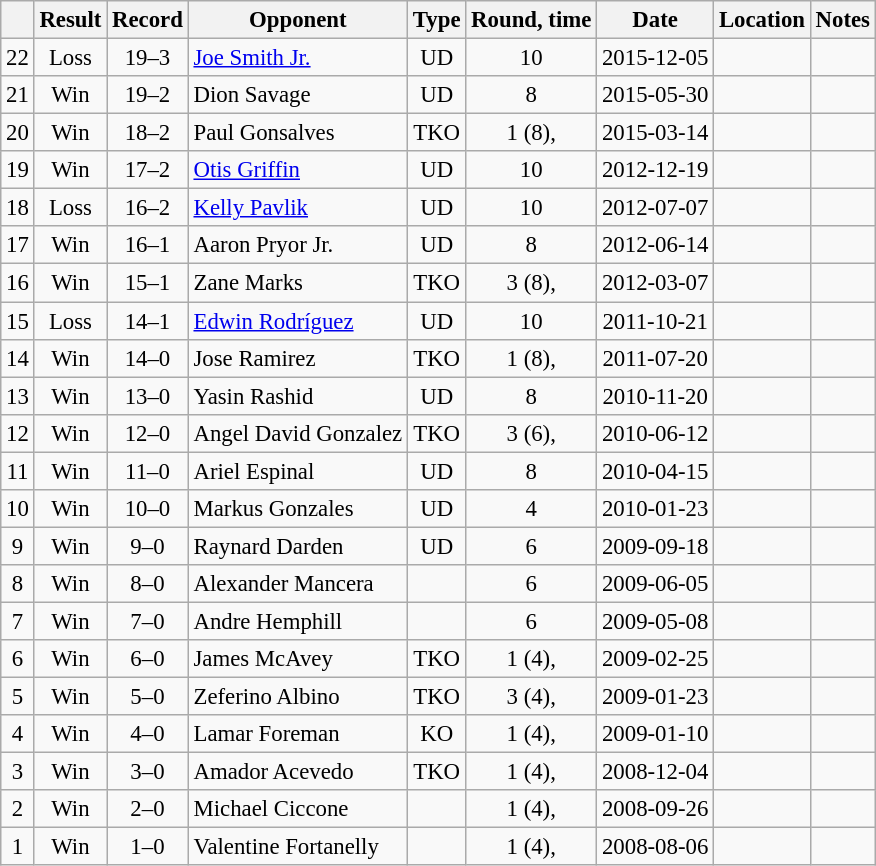<table class="wikitable" style="text-align:center; font-size:95%">
<tr>
<th></th>
<th>Result</th>
<th>Record</th>
<th>Opponent</th>
<th>Type</th>
<th>Round, time</th>
<th>Date</th>
<th>Location</th>
<th>Notes</th>
</tr>
<tr>
<td>22</td>
<td>Loss</td>
<td>19–3</td>
<td style="text-align:left;"> <a href='#'>Joe Smith Jr.</a></td>
<td>UD</td>
<td>10</td>
<td>2015-12-05</td>
<td style="text-align:left;"> </td>
<td style="text-align:left;"></td>
</tr>
<tr>
<td>21</td>
<td>Win</td>
<td>19–2</td>
<td style="text-align:left;"> Dion Savage</td>
<td>UD</td>
<td>8</td>
<td>2015-05-30</td>
<td style="text-align:left;"> </td>
<td style="text-align:left;"></td>
</tr>
<tr>
<td>20</td>
<td>Win</td>
<td>18–2</td>
<td style="text-align:left;"> Paul Gonsalves</td>
<td>TKO</td>
<td>1 (8), </td>
<td>2015-03-14</td>
<td style="text-align:left;"> </td>
<td style="text-align:left;"></td>
</tr>
<tr>
<td>19</td>
<td>Win</td>
<td>17–2</td>
<td style="text-align:left;"> <a href='#'>Otis Griffin</a></td>
<td>UD</td>
<td>10</td>
<td>2012-12-19</td>
<td style="text-align:left;"> </td>
<td style="text-align:left;"></td>
</tr>
<tr>
<td>18</td>
<td>Loss</td>
<td>16–2</td>
<td style="text-align:left;"> <a href='#'>Kelly Pavlik</a></td>
<td>UD</td>
<td>10</td>
<td>2012-07-07</td>
<td style="text-align:left;"> </td>
<td style="text-align:left;"></td>
</tr>
<tr>
<td>17</td>
<td>Win</td>
<td>16–1</td>
<td style="text-align:left;"> Aaron Pryor Jr.</td>
<td>UD</td>
<td>8</td>
<td>2012-06-14</td>
<td style="text-align:left;"> </td>
<td style="text-align:left;"></td>
</tr>
<tr>
<td>16</td>
<td>Win</td>
<td>15–1</td>
<td style="text-align:left;"> Zane Marks</td>
<td>TKO</td>
<td>3 (8), </td>
<td>2012-03-07</td>
<td style="text-align:left;"> </td>
<td style="text-align:left;"></td>
</tr>
<tr>
<td>15</td>
<td>Loss</td>
<td>14–1</td>
<td style="text-align:left;"> <a href='#'>Edwin Rodríguez</a></td>
<td>UD</td>
<td>10</td>
<td>2011-10-21</td>
<td style="text-align:left;"> </td>
<td style="text-align:left;"></td>
</tr>
<tr>
<td>14</td>
<td>Win</td>
<td>14–0</td>
<td style="text-align:left;"> Jose Ramirez</td>
<td>TKO</td>
<td>1 (8), </td>
<td>2011-07-20</td>
<td style="text-align:left;"> </td>
<td style="text-align:left;"></td>
</tr>
<tr>
<td>13</td>
<td>Win</td>
<td>13–0</td>
<td style="text-align:left;"> Yasin Rashid</td>
<td>UD</td>
<td>8</td>
<td>2010-11-20</td>
<td style="text-align:left;"> </td>
<td style="text-align:left;"></td>
</tr>
<tr>
<td>12</td>
<td>Win</td>
<td>12–0</td>
<td style="text-align:left;"> Angel David Gonzalez</td>
<td>TKO</td>
<td>3 (6), </td>
<td>2010-06-12</td>
<td style="text-align:left;"> </td>
<td style="text-align:left;"></td>
</tr>
<tr>
<td>11</td>
<td>Win</td>
<td>11–0</td>
<td style="text-align:left;"> Ariel Espinal</td>
<td>UD</td>
<td>8</td>
<td>2010-04-15</td>
<td style="text-align:left;"> </td>
<td style="text-align:left;"></td>
</tr>
<tr>
<td>10</td>
<td>Win</td>
<td>10–0</td>
<td style="text-align:left;"> Markus Gonzales</td>
<td>UD</td>
<td>4</td>
<td>2010-01-23</td>
<td style="text-align:left;"> </td>
<td style="text-align:left;"></td>
</tr>
<tr>
<td>9</td>
<td>Win</td>
<td>9–0</td>
<td style="text-align:left;"> Raynard Darden</td>
<td>UD</td>
<td>6</td>
<td>2009-09-18</td>
<td style="text-align:left;"> </td>
<td style="text-align:left;"></td>
</tr>
<tr>
<td>8</td>
<td>Win</td>
<td>8–0</td>
<td style="text-align:left;"> Alexander Mancera</td>
<td></td>
<td>6</td>
<td>2009-06-05</td>
<td style="text-align:left;"> </td>
<td style="text-align:left;"></td>
</tr>
<tr>
<td>7</td>
<td>Win</td>
<td>7–0</td>
<td style="text-align:left;"> Andre Hemphill</td>
<td></td>
<td>6</td>
<td>2009-05-08</td>
<td style="text-align:left;"> </td>
<td style="text-align:left;"></td>
</tr>
<tr>
<td>6</td>
<td>Win</td>
<td>6–0</td>
<td style="text-align:left;"> James McAvey</td>
<td>TKO</td>
<td>1 (4), </td>
<td>2009-02-25</td>
<td style="text-align:left;"> </td>
<td style="text-align:left;"></td>
</tr>
<tr>
<td>5</td>
<td>Win</td>
<td>5–0</td>
<td style="text-align:left;"> Zeferino Albino</td>
<td>TKO</td>
<td>3 (4), </td>
<td>2009-01-23</td>
<td style="text-align:left;"> </td>
<td style="text-align:left;"></td>
</tr>
<tr>
<td>4</td>
<td>Win</td>
<td>4–0</td>
<td style="text-align:left;"> Lamar Foreman</td>
<td>KO</td>
<td>1 (4), </td>
<td>2009-01-10</td>
<td style="text-align:left;"> </td>
<td style="text-align:left;"></td>
</tr>
<tr>
<td>3</td>
<td>Win</td>
<td>3–0</td>
<td style="text-align:left;"> Amador Acevedo</td>
<td>TKO</td>
<td>1 (4), </td>
<td>2008-12-04</td>
<td style="text-align:left;"> </td>
<td style="text-align:left;"></td>
</tr>
<tr>
<td>2</td>
<td>Win</td>
<td>2–0</td>
<td style="text-align:left;"> Michael Ciccone</td>
<td></td>
<td>1 (4), </td>
<td>2008-09-26</td>
<td style="text-align:left;"> </td>
<td style="text-align:left;"></td>
</tr>
<tr>
<td>1</td>
<td>Win</td>
<td>1–0</td>
<td style="text-align:left;"> Valentine Fortanelly</td>
<td></td>
<td>1 (4), </td>
<td>2008-08-06</td>
<td style="text-align:left;"> </td>
<td style="text-align:left;"></td>
</tr>
</table>
